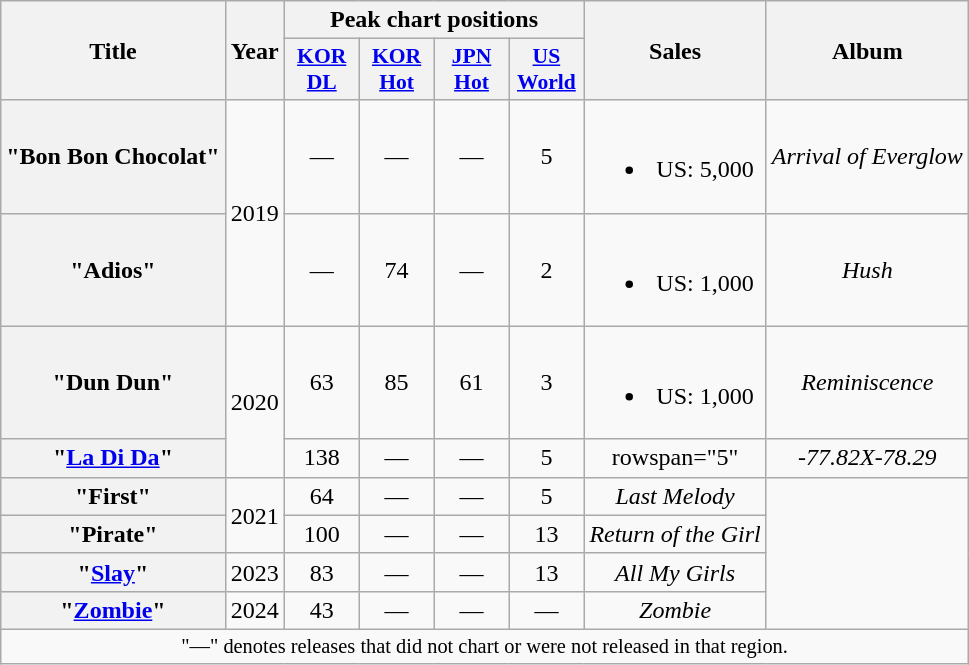<table class="wikitable plainrowheaders" style="text-align:center">
<tr>
<th scope="col" rowspan="2">Title</th>
<th scope="col" rowspan="2">Year</th>
<th colspan="4">Peak chart positions</th>
<th scope="col" rowspan="2">Sales</th>
<th scope="col" rowspan="2">Album</th>
</tr>
<tr>
<th scope="col" style="font-size:90%; width:3em"><a href='#'>KOR<br>DL</a><br></th>
<th scope="col" style="font-size:90%; width:3em"><a href='#'>KOR<br>Hot</a><br></th>
<th scope= "col" style="font-size:90%; width:3em"><a href='#'>JPN<br>Hot</a><br></th>
<th scope="col" style="font-size:90%; width:3em"><a href='#'>US<br>World</a><br></th>
</tr>
<tr>
<th scope="row">"Bon Bon Chocolat" </th>
<td rowspan="2">2019</td>
<td>—</td>
<td>—</td>
<td>—</td>
<td>5</td>
<td><br><ul><li>US: 5,000</li></ul></td>
<td><em>Arrival of Everglow</em></td>
</tr>
<tr>
<th scope="row">"Adios"</th>
<td>—</td>
<td>74</td>
<td>—</td>
<td>2</td>
<td><br><ul><li>US: 1,000</li></ul></td>
<td><em>Hush</em></td>
</tr>
<tr>
<th scope="row">"Dun Dun"</th>
<td rowspan="2">2020</td>
<td>63</td>
<td>85</td>
<td>61</td>
<td>3</td>
<td><br><ul><li>US: 1,000</li></ul></td>
<td><em>Reminiscence</em></td>
</tr>
<tr>
<th scope="row">"<a href='#'>La Di Da</a>"</th>
<td>138</td>
<td>—</td>
<td>—</td>
<td>5</td>
<td>rowspan="5" </td>
<td><em>-77.82X-78.29</em></td>
</tr>
<tr>
<th scope="row">"First"</th>
<td rowspan="2">2021</td>
<td>64</td>
<td>—</td>
<td>—</td>
<td>5</td>
<td><em>Last Melody</em></td>
</tr>
<tr>
<th scope="row">"Pirate"</th>
<td>100</td>
<td>—</td>
<td>—</td>
<td>13</td>
<td><em>Return of the Girl</em></td>
</tr>
<tr>
<th scope="row">"<a href='#'>Slay</a>"</th>
<td>2023</td>
<td>83</td>
<td>—</td>
<td>—</td>
<td>13</td>
<td><em>All My Girls</em></td>
</tr>
<tr>
<th scope="row">"<a href='#'>Zombie</a>"</th>
<td>2024</td>
<td>43</td>
<td>—</td>
<td>—</td>
<td>—</td>
<td><em>Zombie</em></td>
</tr>
<tr>
<td colspan="8" style="font-size:85%">"—" denotes releases that did not chart or were not released in that region.</td>
</tr>
</table>
